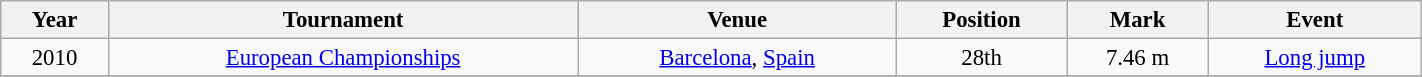<table class="wikitable" style=" text-align:center; font-size:95%;" width="75%">
<tr>
<th>Year</th>
<th>Tournament</th>
<th>Venue</th>
<th>Position</th>
<th>Mark</th>
<th>Event</th>
</tr>
<tr>
<td>2010</td>
<td><a href='#'>European Championships</a></td>
<td><a href='#'>Barcelona</a>, <a href='#'>Spain</a></td>
<td>28th</td>
<td>7.46  m</td>
<td><a href='#'>Long jump</a></td>
</tr>
<tr>
</tr>
</table>
